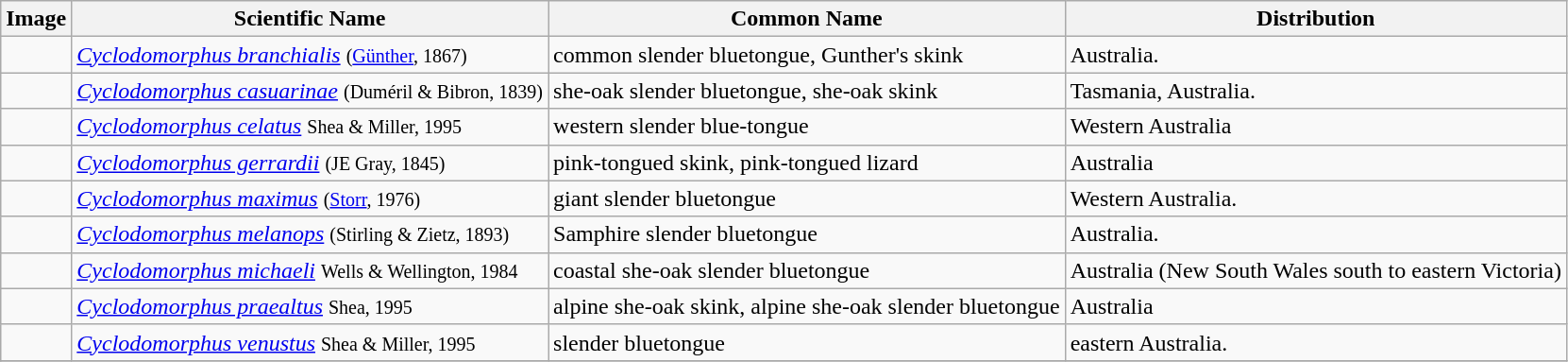<table class="wikitable">
<tr>
<th>Image</th>
<th>Scientific Name</th>
<th>Common Name</th>
<th>Distribution</th>
</tr>
<tr>
<td></td>
<td><em><a href='#'>Cyclodomorphus branchialis</a></em> <small>(<a href='#'>Günther</a>, 1867)</small></td>
<td>common slender bluetongue, Gunther's skink</td>
<td>Australia.</td>
</tr>
<tr>
<td></td>
<td><em><a href='#'>Cyclodomorphus casuarinae</a></em> <small>(Duméril & Bibron, 1839)</small></td>
<td>she-oak slender bluetongue, she-oak skink</td>
<td>Tasmania, Australia.</td>
</tr>
<tr>
<td></td>
<td><em><a href='#'>Cyclodomorphus celatus</a></em> <small>Shea & Miller, 1995</small></td>
<td>western slender blue-tongue</td>
<td>Western Australia</td>
</tr>
<tr>
<td></td>
<td><em><a href='#'>Cyclodomorphus gerrardii</a></em> <small>(JE Gray, 1845)</small></td>
<td>pink-tongued skink, pink-tongued lizard</td>
<td>Australia</td>
</tr>
<tr>
<td></td>
<td><em><a href='#'>Cyclodomorphus maximus</a></em> <small>(<a href='#'>Storr</a>, 1976)</small></td>
<td>giant slender bluetongue</td>
<td>Western Australia.</td>
</tr>
<tr>
<td></td>
<td><em><a href='#'>Cyclodomorphus melanops</a></em> <small>(Stirling & Zietz, 1893)</small></td>
<td>Samphire slender bluetongue</td>
<td>Australia.</td>
</tr>
<tr>
<td></td>
<td><em><a href='#'>Cyclodomorphus michaeli</a></em> <small>Wells & Wellington, 1984</small></td>
<td>coastal she-oak slender bluetongue</td>
<td>Australia (New South Wales south to eastern Victoria)</td>
</tr>
<tr>
<td></td>
<td><em><a href='#'>Cyclodomorphus praealtus</a></em> <small>Shea, 1995</small></td>
<td>alpine she-oak skink, alpine she-oak slender bluetongue</td>
<td>Australia</td>
</tr>
<tr>
<td></td>
<td><em><a href='#'>Cyclodomorphus venustus</a></em> <small>Shea & Miller, 1995</small></td>
<td>slender bluetongue</td>
<td>eastern Australia.</td>
</tr>
<tr>
</tr>
</table>
